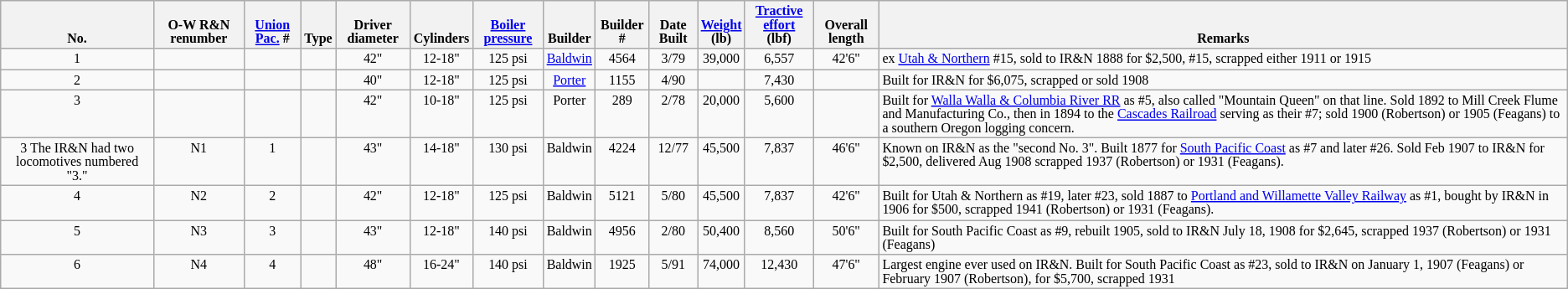<table class="wikitable">
<tr align=center valign=bottom style="font-size:8pt">
<th>No.</th>
<th>O-W R&N renumber</th>
<th><a href='#'>Union Pac.</a> #</th>
<th>Type</th>
<th>Driver diameter</th>
<th>Cylinders</th>
<th><a href='#'>Boiler pressure</a></th>
<th>Builder</th>
<th>Builder #</th>
<th>Date Built</th>
<th><a href='#'>Weight</a><br>(lb)</th>
<th><a href='#'>Tractive effort</a><br>(lbf)</th>
<th>Overall length</th>
<th>Remarks</th>
</tr>
<tr align=center valign=top style="font-size:8pt">
<td>1</td>
<td></td>
<td></td>
<td></td>
<td>42"</td>
<td>12-18"</td>
<td>125 psi</td>
<td><a href='#'>Baldwin</a></td>
<td>4564</td>
<td>3/79</td>
<td>39,000</td>
<td>6,557</td>
<td>42'6"</td>
<td align="left">ex <a href='#'>Utah & Northern</a> #15, sold to IR&N 1888 for $2,500, #15, scrapped either 1911 or 1915</td>
</tr>
<tr align=center valign=top style="font-size:8pt">
<td>2</td>
<td></td>
<td></td>
<td></td>
<td>40"</td>
<td>12-18"</td>
<td>125 psi</td>
<td><a href='#'>Porter</a></td>
<td>1155</td>
<td>4/90</td>
<td></td>
<td>7,430</td>
<td></td>
<td align="left">Built for IR&N for $6,075, scrapped or sold 1908</td>
</tr>
<tr align=center valign=top style="font-size:8pt">
<td>3</td>
<td></td>
<td></td>
<td></td>
<td>42"</td>
<td>10-18"</td>
<td>125 psi</td>
<td>Porter</td>
<td>289</td>
<td>2/78</td>
<td>20,000</td>
<td>5,600</td>
<td></td>
<td align="left">Built for <a href='#'>Walla Walla & Columbia River RR</a> as #5, also called "Mountain Queen" on that line.  Sold 1892 to Mill Creek Flume and Manufacturing Co., then in 1894 to the <a href='#'>Cascades Railroad</a> serving as their #7; sold 1900 (Robertson) or 1905 (Feagans) to a southern Oregon logging concern.</td>
</tr>
<tr align=center valign=top style="font-size:8pt">
<td>3 The IR&N had two locomotives numbered "3."</td>
<td>N1</td>
<td>1</td>
<td></td>
<td>43"</td>
<td>14-18"</td>
<td>130 psi</td>
<td>Baldwin</td>
<td>4224</td>
<td>12/77</td>
<td>45,500</td>
<td>7,837</td>
<td>46'6"</td>
<td align="left">Known on IR&N as the "second No. 3".  Built 1877 for <a href='#'>South Pacific Coast</a> as #7 and later #26.  Sold Feb 1907 to IR&N for $2,500, delivered Aug 1908 scrapped 1937 (Robertson) or 1931 (Feagans).</td>
</tr>
<tr align=center valign=top style="font-size:8pt">
<td>4</td>
<td>N2</td>
<td>2</td>
<td></td>
<td>42"</td>
<td>12-18"</td>
<td>125 psi</td>
<td>Baldwin</td>
<td>5121</td>
<td>5/80</td>
<td>45,500</td>
<td>7,837</td>
<td>42'6"</td>
<td align="left">Built for Utah & Northern as #19, later #23, sold 1887 to <a href='#'>Portland and Willamette Valley Railway</a> as #1, bought by IR&N in 1906 for $500, scrapped 1941 (Robertson) or 1931 (Feagans).</td>
</tr>
<tr align=center valign=top style="font-size:8pt">
<td>5</td>
<td>N3</td>
<td>3</td>
<td></td>
<td>43"</td>
<td>12-18"</td>
<td>140 psi</td>
<td>Baldwin</td>
<td>4956</td>
<td>2/80</td>
<td>50,400</td>
<td>8,560</td>
<td>50'6"</td>
<td align="left">Built for South Pacific Coast as #9, rebuilt 1905, sold to IR&N July 18, 1908 for $2,645, scrapped 1937 (Robertson) or 1931 (Feagans)</td>
</tr>
<tr align=center valign=top style="font-size:8pt">
<td>6</td>
<td>N4</td>
<td>4</td>
<td></td>
<td>48"</td>
<td>16-24"</td>
<td>140 psi</td>
<td>Baldwin</td>
<td>1925</td>
<td>5/91</td>
<td>74,000</td>
<td>12,430</td>
<td>47'6"</td>
<td align="left">Largest engine ever used on IR&N.  Built for South Pacific Coast as #23, sold to IR&N on January 1, 1907 (Feagans) or February 1907 (Robertson), for $5,700, scrapped 1931</td>
</tr>
</table>
